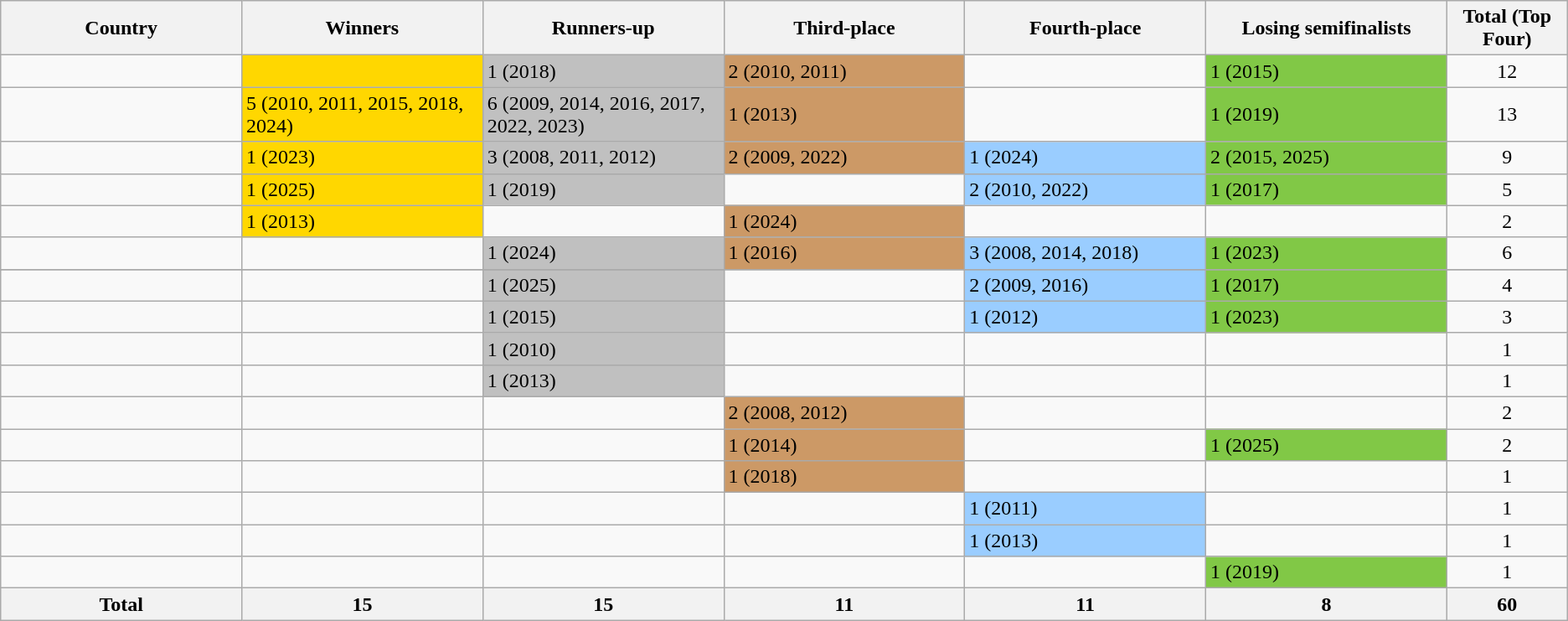<table class="wikitable">
<tr>
<th width=10%>Country</th>
<th width=10%>Winners</th>
<th width=10%>Runners-up</th>
<th width=10%>Third-place</th>
<th width=10%>Fourth-place</th>
<th width=10%>Losing semifinalists</th>
<th width=5%>Total (Top Four)</th>
</tr>
<tr>
<td></td>
<td bgcolor=gold></td>
<td bgcolor=silver>1 (2018)</td>
<td bgcolor=cc9966>2 (2010, 2011)</td>
<td></td>
<td bgcolor=#81c846>1 (2015)</td>
<td align=center>12</td>
</tr>
<tr>
<td></td>
<td bgcolor=gold>5 (2010, 2011, 2015, 2018, 2024)</td>
<td bgcolor=silver>6 (2009, 2014, 2016, 2017, 2022, 2023)</td>
<td bgcolor=cc9966>1 (2013)</td>
<td></td>
<td bgcolor=#81c846>1 (2019)</td>
<td align=center>13</td>
</tr>
<tr>
<td></td>
<td bgcolor=gold>1 (2023)</td>
<td bgcolor=silver>3 (2008, 2011, 2012)</td>
<td bgcolor=cc9966>2 (2009, 2022)</td>
<td bgcolor=#9acdff>1 (2024)</td>
<td bgcolor=#81c846>2 (2015, 2025)</td>
<td align=center>9</td>
</tr>
<tr>
<td></td>
<td bgcolor=gold>1 (2025)</td>
<td bgcolor=silver>1 (2019)</td>
<td></td>
<td bgcolor=#9acdff>2 (2010, 2022)</td>
<td bgcolor=#81c846>1 (2017)</td>
<td align=center>5</td>
</tr>
<tr>
<td></td>
<td bgcolor=gold>1 (2013)</td>
<td></td>
<td bgcolor=cc9966>1 (2024)</td>
<td></td>
<td></td>
<td align=center>2</td>
</tr>
<tr>
<td></td>
<td></td>
<td bgcolor=silver>1 (2024)</td>
<td bgcolor=cc9966>1 (2016)</td>
<td bgcolor=#9acdff>3 (2008, 2014, 2018)</td>
<td bgcolor=#81c846>1 (2023)</td>
<td align=center>6</td>
</tr>
<tr>
</tr>
<tr>
<td></td>
<td></td>
<td bgcolor=silver>1 (2025)</td>
<td></td>
<td bgcolor=#9acdff>2 (2009, 2016)</td>
<td bgcolor=#81c846>1 (2017)</td>
<td align=center>4</td>
</tr>
<tr>
<td></td>
<td></td>
<td bgcolor=silver>1 (2015)</td>
<td></td>
<td bgcolor=#9acdff>1 (2012)</td>
<td bgcolor=#81c846>1 (2023)</td>
<td align=center>3</td>
</tr>
<tr>
<td></td>
<td></td>
<td bgcolor=silver>1 (2010)</td>
<td></td>
<td></td>
<td></td>
<td align=center>1</td>
</tr>
<tr>
<td></td>
<td></td>
<td bgcolor=silver>1 (2013)</td>
<td></td>
<td></td>
<td></td>
<td align=center>1</td>
</tr>
<tr>
<td></td>
<td></td>
<td></td>
<td bgcolor=cc9966>2 (2008, 2012)</td>
<td></td>
<td></td>
<td align=center>2</td>
</tr>
<tr>
<td></td>
<td></td>
<td></td>
<td bgcolor=cc9966>1 (2014)</td>
<td></td>
<td bgcolor=#81c846>1 (2025)</td>
<td align=center>2</td>
</tr>
<tr>
<td></td>
<td></td>
<td></td>
<td bgcolor=cc9966>1 (2018)</td>
<td></td>
<td></td>
<td align=center>1</td>
</tr>
<tr>
<td></td>
<td></td>
<td></td>
<td></td>
<td bgcolor=#9acdff>1 (2011)</td>
<td></td>
<td align=center>1</td>
</tr>
<tr>
<td></td>
<td></td>
<td></td>
<td></td>
<td bgcolor=#9acdff>1 (2013)</td>
<td></td>
<td align=center>1</td>
</tr>
<tr>
<td></td>
<td></td>
<td></td>
<td></td>
<td></td>
<td bgcolor=#81c846>1 (2019)</td>
<td align=center>1</td>
</tr>
<tr>
<th colspan=1>Total</th>
<th>15</th>
<th>15</th>
<th>11</th>
<th>11</th>
<th>8</th>
<th>60</th>
</tr>
</table>
